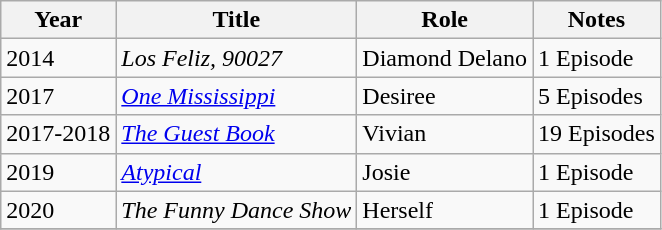<table class="wikitable">
<tr>
<th>Year</th>
<th>Title</th>
<th>Role</th>
<th>Notes</th>
</tr>
<tr>
<td>2014</td>
<td><em>Los Feliz, 90027</em></td>
<td>Diamond Delano</td>
<td>1 Episode</td>
</tr>
<tr>
<td>2017</td>
<td><em><a href='#'>One Mississippi</a></em></td>
<td>Desiree</td>
<td>5 Episodes</td>
</tr>
<tr>
<td>2017-2018</td>
<td><em><a href='#'>The Guest Book</a></em></td>
<td>Vivian</td>
<td>19 Episodes</td>
</tr>
<tr>
<td>2019</td>
<td><em><a href='#'>Atypical</a></em></td>
<td>Josie</td>
<td>1 Episode</td>
</tr>
<tr>
<td>2020</td>
<td><em>The Funny Dance Show</em></td>
<td>Herself</td>
<td>1 Episode</td>
</tr>
<tr>
</tr>
</table>
